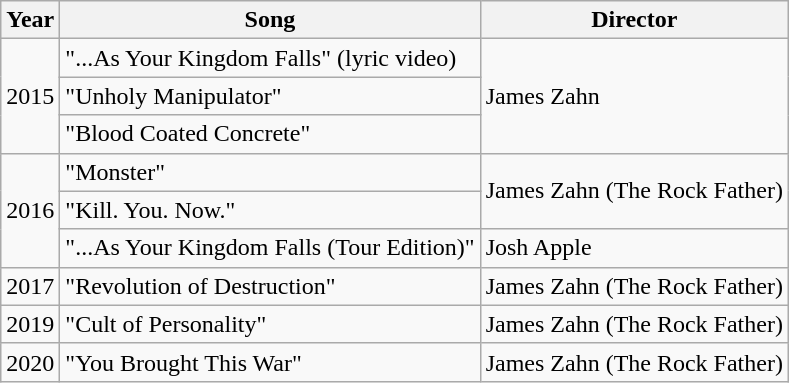<table class="wikitable">
<tr>
<th>Year</th>
<th>Song</th>
<th>Director</th>
</tr>
<tr>
<td rowspan="3">2015</td>
<td>"...As Your Kingdom Falls" (lyric video)</td>
<td rowspan="3">James Zahn</td>
</tr>
<tr>
<td>"Unholy Manipulator"</td>
</tr>
<tr>
<td>"Blood Coated Concrete"</td>
</tr>
<tr>
<td rowspan="3">2016</td>
<td>"Monster"</td>
<td rowspan="2">James Zahn (The Rock Father)</td>
</tr>
<tr>
<td>"Kill. You. Now."</td>
</tr>
<tr>
<td>"...As Your Kingdom Falls (Tour Edition)"</td>
<td>Josh Apple</td>
</tr>
<tr>
<td>2017</td>
<td>"Revolution of Destruction"</td>
<td>James Zahn (The Rock Father)</td>
</tr>
<tr>
<td>2019</td>
<td>"Cult of Personality"</td>
<td>James Zahn (The Rock Father)</td>
</tr>
<tr>
<td>2020</td>
<td>"You Brought This War"</td>
<td>James Zahn (The Rock Father)</td>
</tr>
</table>
